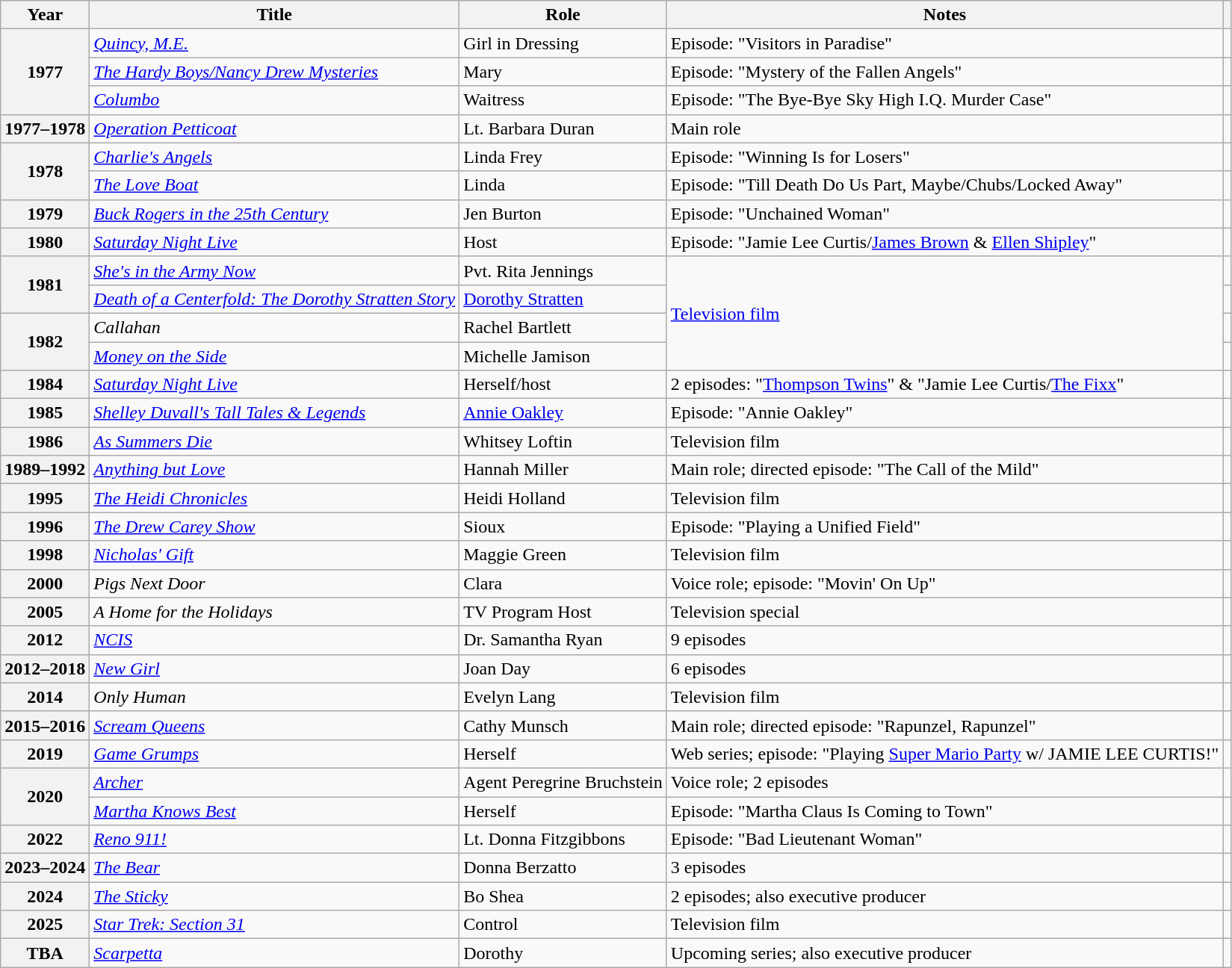<table class="wikitable plainrowheaders sortable" style="margin-right: 0;">
<tr>
<th scope="col">Year</th>
<th scope="col">Title</th>
<th scope="col">Role</th>
<th scope="col" class="unsortable">Notes</th>
<th scope="col" class="unsortable"></th>
</tr>
<tr>
<th rowspan="3" scope="row">1977</th>
<td><em><a href='#'>Quincy, M.E.</a></em></td>
<td>Girl in Dressing</td>
<td>Episode: "Visitors in Paradise"</td>
<td style="text-align:center;"></td>
</tr>
<tr>
<td><em><a href='#'>The Hardy Boys/Nancy Drew Mysteries</a></em></td>
<td>Mary</td>
<td>Episode: "Mystery of the Fallen Angels"</td>
<td style="text-align:center;"></td>
</tr>
<tr>
<td><em><a href='#'>Columbo</a></em></td>
<td>Waitress</td>
<td>Episode: "The Bye-Bye Sky High I.Q. Murder Case"</td>
<td style="text-align:center;"></td>
</tr>
<tr>
<th scope="row">1977–1978</th>
<td><em><a href='#'>Operation Petticoat</a></em></td>
<td>Lt. Barbara Duran</td>
<td>Main role</td>
<td style="text-align:center;"></td>
</tr>
<tr>
<th rowspan="2" scope="row">1978</th>
<td><em><a href='#'>Charlie's Angels</a></em></td>
<td>Linda Frey</td>
<td>Episode: "Winning Is for Losers"</td>
<td style="text-align:center;"></td>
</tr>
<tr>
<td><em><a href='#'>The Love Boat</a></em></td>
<td>Linda</td>
<td>Episode: "Till Death Do Us Part, Maybe/Chubs/Locked Away"</td>
<td style="text-align:center;"></td>
</tr>
<tr>
<th scope="row">1979</th>
<td><em><a href='#'>Buck Rogers in the 25th Century</a></em></td>
<td>Jen Burton</td>
<td>Episode: "Unchained Woman"</td>
<td style="text-align:center;"></td>
</tr>
<tr>
<th scope="row">1980</th>
<td><em><a href='#'>Saturday Night Live</a></em></td>
<td>Host</td>
<td>Episode: "Jamie Lee Curtis/<a href='#'>James Brown</a> & <a href='#'>Ellen Shipley</a>"</td>
<td style="text-align:center;"></td>
</tr>
<tr>
<th rowspan="2" scope="row">1981</th>
<td><em><a href='#'>She's in the Army Now</a></em></td>
<td>Pvt. Rita Jennings</td>
<td rowspan="4"><a href='#'>Television film</a></td>
<td style="text-align:center;"></td>
</tr>
<tr>
<td><em><a href='#'>Death of a Centerfold: The Dorothy Stratten Story</a></em></td>
<td><a href='#'>Dorothy Stratten</a></td>
<td style="text-align:center;"></td>
</tr>
<tr>
<th rowspan="2" scope="row">1982</th>
<td><em>Callahan</em></td>
<td>Rachel Bartlett</td>
<td style="text-align:center;"></td>
</tr>
<tr>
<td><em><a href='#'>Money on the Side</a></em></td>
<td>Michelle Jamison</td>
<td style="text-align:center;"></td>
</tr>
<tr>
<th scope="row">1984</th>
<td><em><a href='#'>Saturday Night Live</a></em></td>
<td>Herself/host</td>
<td>2 episodes: "<a href='#'>Thompson Twins</a>" & "Jamie Lee Curtis/<a href='#'>The Fixx</a>"</td>
<td style="text-align:center;"></td>
</tr>
<tr>
<th scope="row">1985</th>
<td><em><a href='#'>Shelley Duvall's Tall Tales & Legends</a></em></td>
<td><a href='#'>Annie Oakley</a></td>
<td>Episode: "Annie Oakley"</td>
<td style="text-align:center;"></td>
</tr>
<tr>
<th scope="row">1986</th>
<td><em><a href='#'>As Summers Die</a></em></td>
<td>Whitsey Loftin</td>
<td>Television film</td>
<td style="text-align:center;"></td>
</tr>
<tr>
<th scope="row">1989–1992</th>
<td><em><a href='#'>Anything but Love</a></em></td>
<td>Hannah Miller</td>
<td>Main role; directed episode: "The Call of the Mild"</td>
<td style="text-align:center;"></td>
</tr>
<tr>
<th scope="row">1995</th>
<td><em><a href='#'>The Heidi Chronicles</a></em></td>
<td>Heidi Holland</td>
<td>Television film</td>
<td style="text-align:center;"></td>
</tr>
<tr>
<th scope="row">1996</th>
<td><em><a href='#'>The Drew Carey Show</a></em></td>
<td>Sioux</td>
<td>Episode: "Playing a Unified Field"</td>
<td style="text-align:center;"></td>
</tr>
<tr>
<th scope="row">1998</th>
<td><em><a href='#'>Nicholas' Gift</a></em></td>
<td>Maggie Green</td>
<td>Television film</td>
<td style="text-align:center;"></td>
</tr>
<tr>
<th scope="row">2000</th>
<td><em>Pigs Next Door</em></td>
<td>Clara</td>
<td>Voice role; episode: "Movin' On Up"</td>
<td style="text-align:center;"></td>
</tr>
<tr>
<th scope="row">2005</th>
<td><em>A Home for the Holidays</em></td>
<td>TV Program Host</td>
<td>Television special</td>
<td style="text-align:center;"></td>
</tr>
<tr>
<th scope="row">2012</th>
<td><em><a href='#'>NCIS</a></em></td>
<td>Dr. Samantha Ryan</td>
<td>9 episodes</td>
<td style="text-align:center;"></td>
</tr>
<tr>
<th scope="row">2012–2018</th>
<td><em><a href='#'>New Girl</a></em></td>
<td>Joan Day</td>
<td>6 episodes</td>
<td style="text-align:center;"></td>
</tr>
<tr>
<th scope="row">2014</th>
<td><em>Only Human</em></td>
<td>Evelyn Lang</td>
<td>Television film</td>
<td style="text-align:center;"></td>
</tr>
<tr>
<th scope="row">2015–2016</th>
<td><em><a href='#'>Scream Queens</a></em></td>
<td>Cathy Munsch</td>
<td>Main role; directed episode: "Rapunzel, Rapunzel"</td>
<td style="text-align:center;"></td>
</tr>
<tr>
<th scope="row">2019</th>
<td><em><a href='#'>Game Grumps</a></em></td>
<td>Herself</td>
<td>Web series; episode: "Playing <a href='#'>Super Mario Party</a> w/ JAMIE LEE CURTIS!"</td>
<td style="text-align:center;"></td>
</tr>
<tr>
<th rowspan="2" scope="row">2020</th>
<td><em><a href='#'>Archer</a></em></td>
<td>Agent Peregrine Bruchstein</td>
<td>Voice role; 2 episodes</td>
<td style="text-align:center;"></td>
</tr>
<tr>
<td><em><a href='#'>Martha Knows Best</a></em></td>
<td>Herself</td>
<td>Episode: "Martha Claus Is Coming to Town"</td>
<td style="text-align:center;"></td>
</tr>
<tr>
<th scope="row">2022</th>
<td><em><a href='#'>Reno 911!</a></em></td>
<td>Lt. Donna Fitzgibbons</td>
<td>Episode: "Bad Lieutenant Woman"</td>
<td style="text-align:center;"></td>
</tr>
<tr>
<th scope="row">2023–2024</th>
<td><em><a href='#'>The Bear</a></em></td>
<td>Donna Berzatto</td>
<td>3 episodes</td>
<td style="text-align:center;"></td>
</tr>
<tr>
<th scope="row">2024</th>
<td><em><a href='#'>The Sticky</a></em></td>
<td>Bo Shea</td>
<td>2 episodes; also executive producer</td>
<td style="text-align:center;"></td>
</tr>
<tr>
<th scope="row">2025</th>
<td><em><a href='#'>Star Trek: Section 31</a></em></td>
<td>Control</td>
<td>Television film</td>
<td style="text-align:center;"></td>
</tr>
<tr>
<th scope="row">TBA</th>
<td><em><a href='#'>Scarpetta</a></em></td>
<td>Dorothy</td>
<td>Upcoming series; also executive producer</td>
<td style="text-align:center;"></td>
</tr>
</table>
